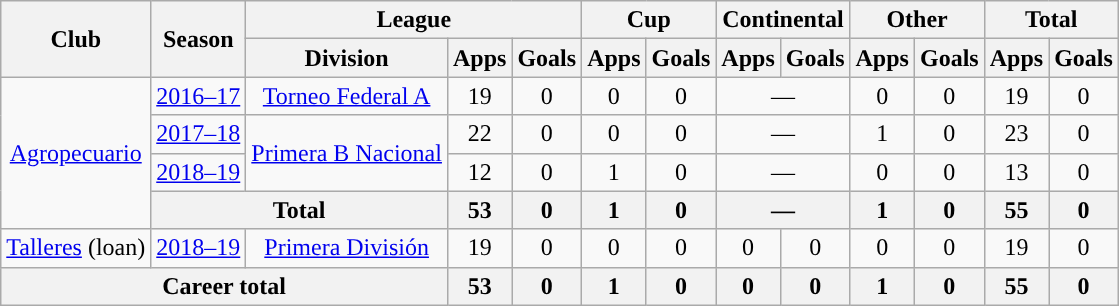<table class="wikitable" style="text-align:center">
<tr>
<th rowspan="2">Club</th>
<th rowspan="2">Season</th>
<th colspan="3">League</th>
<th colspan="2">Cup</th>
<th colspan="2">Continental</th>
<th colspan="2">Other</th>
<th colspan="2">Total</th>
</tr>
<tr>
<th>Division</th>
<th>Apps</th>
<th>Goals</th>
<th>Apps</th>
<th>Goals</th>
<th>Apps</th>
<th>Goals</th>
<th>Apps</th>
<th>Goals</th>
<th>Apps</th>
<th>Goals</th>
</tr>
<tr>
<td rowspan="4"><a href='#'>Agropecuario</a></td>
<td><a href='#'>2016–17</a></td>
<td rowspan="1"><a href='#'>Torneo Federal A</a></td>
<td>19</td>
<td>0</td>
<td>0</td>
<td>0</td>
<td colspan="2">—</td>
<td>0</td>
<td>0</td>
<td>19</td>
<td>0</td>
</tr>
<tr>
<td><a href='#'>2017–18</a></td>
<td rowspan="2"><a href='#'>Primera B Nacional</a></td>
<td>22</td>
<td>0</td>
<td>0</td>
<td>0</td>
<td colspan="2">—</td>
<td>1</td>
<td>0</td>
<td>23</td>
<td>0</td>
</tr>
<tr>
<td><a href='#'>2018–19</a></td>
<td>12</td>
<td>0</td>
<td>1</td>
<td>0</td>
<td colspan="2">—</td>
<td>0</td>
<td>0</td>
<td>13</td>
<td>0</td>
</tr>
<tr>
<th colspan="2">Total</th>
<th>53</th>
<th>0</th>
<th>1</th>
<th>0</th>
<th colspan="2">—</th>
<th>1</th>
<th>0</th>
<th>55</th>
<th>0</th>
</tr>
<tr>
<td rowspan="1"><a href='#'>Talleres</a> (loan)</td>
<td><a href='#'>2018–19</a></td>
<td rowspan="1"><a href='#'>Primera División</a></td>
<td>19</td>
<td>0</td>
<td>0</td>
<td>0</td>
<td>0</td>
<td>0</td>
<td>0</td>
<td>0</td>
<td>19</td>
<td>0</td>
</tr>
<tr>
<th colspan="3">Career total</th>
<th>53</th>
<th>0</th>
<th>1</th>
<th>0</th>
<th>0</th>
<th>0</th>
<th>1</th>
<th>0</th>
<th>55</th>
<th>0</th>
</tr>
</table>
